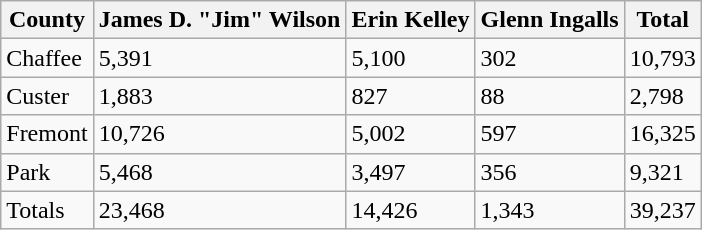<table class="wikitable sortable mw-collapsible mw-collapsed">
<tr>
<th>County</th>
<th>James D. "Jim" Wilson</th>
<th>Erin Kelley</th>
<th>Glenn Ingalls</th>
<th>Total</th>
</tr>
<tr>
<td>Chaffee</td>
<td>5,391</td>
<td>5,100</td>
<td>302</td>
<td>10,793</td>
</tr>
<tr>
<td>Custer</td>
<td>1,883</td>
<td>827</td>
<td>88</td>
<td>2,798</td>
</tr>
<tr>
<td>Fremont</td>
<td>10,726</td>
<td>5,002</td>
<td>597</td>
<td>16,325</td>
</tr>
<tr>
<td>Park</td>
<td>5,468</td>
<td>3,497</td>
<td>356</td>
<td>9,321</td>
</tr>
<tr>
<td>Totals</td>
<td>23,468</td>
<td>14,426</td>
<td>1,343</td>
<td>39,237</td>
</tr>
</table>
